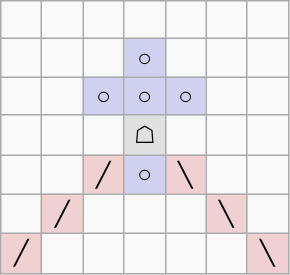<table border="1" class="wikitable">
<tr align=center>
<td width="20"> </td>
<td width="20"> </td>
<td width="20"> </td>
<td width="20"> </td>
<td width="20"> </td>
<td width="20"> </td>
<td width="20"> </td>
</tr>
<tr align=center>
<td> </td>
<td> </td>
<td> </td>
<td style="background:#d0d0f0;">○</td>
<td> </td>
<td> </td>
<td> </td>
</tr>
<tr align=center>
<td> </td>
<td> </td>
<td style="background:#d0d0f0;">○</td>
<td style="background:#d0d0f0;">○</td>
<td style="background:#d0d0f0;">○</td>
<td> </td>
<td> </td>
</tr>
<tr align=center>
<td> </td>
<td> </td>
<td> </td>
<td style="background:#e0e0e0;">☖</td>
<td> </td>
<td> </td>
<td> </td>
</tr>
<tr align=center>
<td> </td>
<td> </td>
<td style="background:#f0d0d0;">╱</td>
<td style="background:#d0d0f0;">○</td>
<td style="background:#f0d0d0;">╲</td>
<td> </td>
<td> </td>
</tr>
<tr align=center>
<td> </td>
<td style="background:#f0d0d0;">╱</td>
<td> </td>
<td> </td>
<td> </td>
<td style="background:#f0d0d0;">╲</td>
<td> </td>
</tr>
<tr align=center>
<td style="background:#f0d0d0;">╱</td>
<td> </td>
<td> </td>
<td> </td>
<td> </td>
<td> </td>
<td style="background:#f0d0d0;">╲</td>
</tr>
</table>
